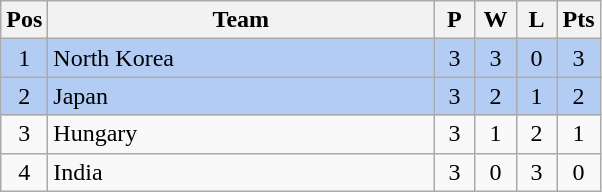<table class="wikitable" style="font-size: 100%">
<tr>
<th width=15>Pos</th>
<th width=250>Team</th>
<th width=20>P</th>
<th width=20>W</th>
<th width=20>L</th>
<th width=20>Pts</th>
</tr>
<tr align=center style="background: #b2ccf4;">
<td>1</td>
<td align="left"> North Korea</td>
<td>3</td>
<td>3</td>
<td>0</td>
<td>3</td>
</tr>
<tr align=center style="background: #b2ccf4;">
<td>2</td>
<td align="left"> Japan</td>
<td>3</td>
<td>2</td>
<td>1</td>
<td>2</td>
</tr>
<tr align=center>
<td>3</td>
<td align="left"> Hungary</td>
<td>3</td>
<td>1</td>
<td>2</td>
<td>1</td>
</tr>
<tr align=center>
<td>4</td>
<td align="left"> India</td>
<td>3</td>
<td>0</td>
<td>3</td>
<td>0</td>
</tr>
</table>
